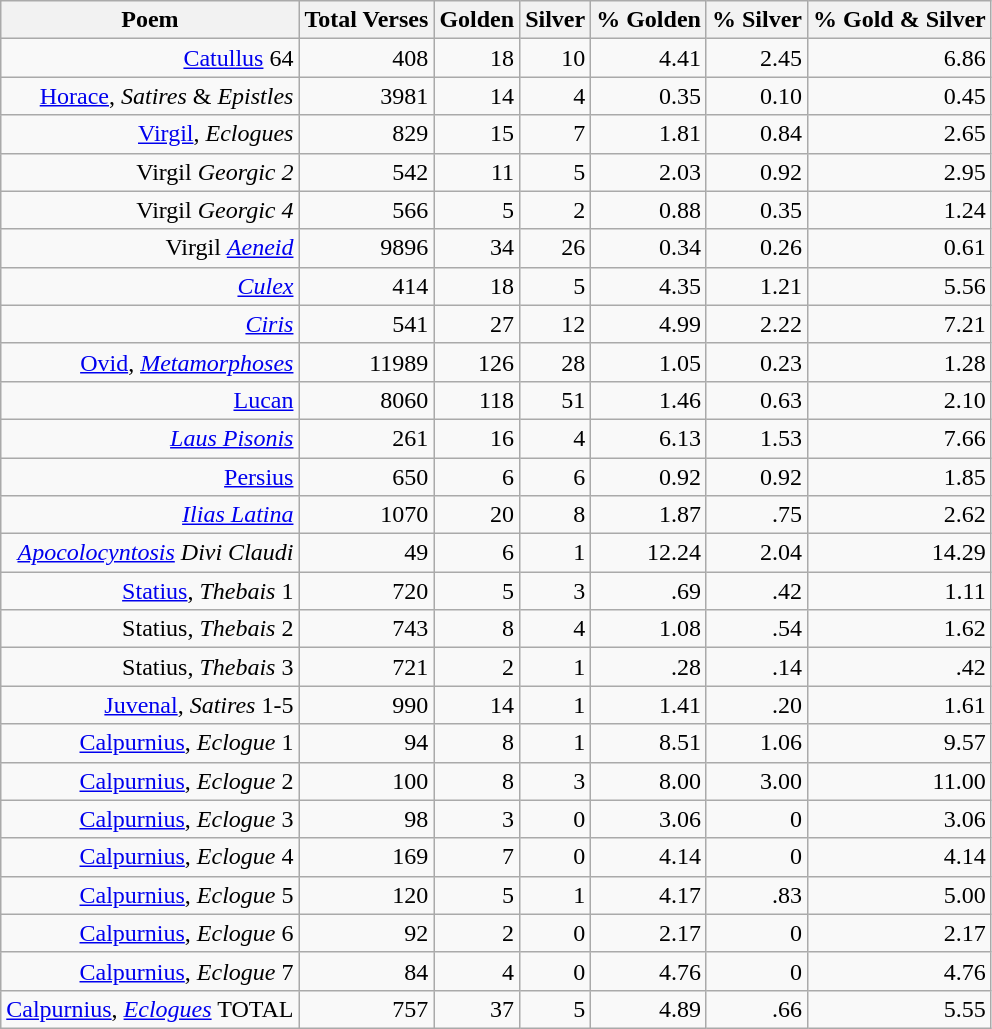<table border=1 class="wikitable sortable" style="text-align: right">
<tr>
<th style="text-align: center">Poem</th>
<th style="text-align: center">Total Verses</th>
<th style="text-align: center">Golden</th>
<th style="text-align: center">Silver</th>
<th style="text-align: center">% Golden</th>
<th style="text-align: center">% Silver</th>
<th style="text-align: center">% Gold & Silver</th>
</tr>
<tr>
<td><a href='#'>Catullus</a> 64</td>
<td>408</td>
<td>18</td>
<td>10</td>
<td>4.41</td>
<td>2.45</td>
<td>6.86</td>
</tr>
<tr>
<td><a href='#'>Horace</a>, <em>Satires</em> & <em>Epistles</em></td>
<td>3981</td>
<td>14</td>
<td>4</td>
<td>0.35</td>
<td>0.10</td>
<td>0.45</td>
</tr>
<tr>
<td><a href='#'>Virgil</a>, <em>Eclogues</em></td>
<td>829</td>
<td>15</td>
<td>7</td>
<td>1.81</td>
<td>0.84</td>
<td>2.65</td>
</tr>
<tr>
<td>Virgil <em>Georgic 2</em></td>
<td>542</td>
<td>11</td>
<td>5</td>
<td>2.03</td>
<td>0.92</td>
<td>2.95</td>
</tr>
<tr>
<td>Virgil  <em>Georgic 4</em></td>
<td>566</td>
<td>5</td>
<td>2</td>
<td>0.88</td>
<td>0.35</td>
<td>1.24</td>
</tr>
<tr>
<td>Virgil <em><a href='#'>Aeneid</a></em></td>
<td>9896</td>
<td>34</td>
<td>26</td>
<td>0.34</td>
<td>0.26</td>
<td>0.61</td>
</tr>
<tr>
<td><a href='#'><em>Culex</em></a></td>
<td>414</td>
<td>18</td>
<td>5</td>
<td>4.35</td>
<td>1.21</td>
<td>5.56</td>
</tr>
<tr>
<td><a href='#'><em>Ciris</em></a></td>
<td>541</td>
<td>27</td>
<td>12</td>
<td>4.99</td>
<td>2.22</td>
<td>7.21</td>
</tr>
<tr>
<td><a href='#'>Ovid</a>, <em><a href='#'>Metamorphoses</a></em></td>
<td>11989</td>
<td>126</td>
<td>28</td>
<td>1.05</td>
<td>0.23</td>
<td>1.28</td>
</tr>
<tr>
<td><a href='#'>Lucan</a></td>
<td>8060</td>
<td>118</td>
<td>51</td>
<td>1.46</td>
<td>0.63</td>
<td>2.10</td>
</tr>
<tr>
<td><em><a href='#'>Laus Pisonis</a></em></td>
<td>261</td>
<td>16</td>
<td>4</td>
<td>6.13</td>
<td>1.53</td>
<td>7.66</td>
</tr>
<tr>
<td><a href='#'>Persius</a></td>
<td>650</td>
<td>6</td>
<td>6</td>
<td>0.92</td>
<td>0.92</td>
<td>1.85</td>
</tr>
<tr>
<td><em><a href='#'>Ilias Latina</a></em></td>
<td>1070</td>
<td>20</td>
<td>8</td>
<td>1.87</td>
<td>.75</td>
<td>2.62</td>
</tr>
<tr>
<td><em><a href='#'>Apocolocyntosis</a> Divi Claudi</em></td>
<td>49</td>
<td>6</td>
<td>1</td>
<td>12.24</td>
<td>2.04</td>
<td>14.29</td>
</tr>
<tr>
<td><a href='#'>Statius</a>, <em>Thebais</em> 1</td>
<td>720</td>
<td>5</td>
<td>3</td>
<td>.69</td>
<td>.42</td>
<td>1.11</td>
</tr>
<tr>
<td>Statius, <em>Thebais</em> 2</td>
<td>743</td>
<td>8</td>
<td>4</td>
<td>1.08</td>
<td>.54</td>
<td>1.62</td>
</tr>
<tr>
<td>Statius, <em>Thebais</em> 3</td>
<td>721</td>
<td>2</td>
<td>1</td>
<td>.28</td>
<td>.14</td>
<td>.42</td>
</tr>
<tr>
<td><a href='#'>Juvenal</a>, <em>Satires</em> 1-5</td>
<td>990</td>
<td>14</td>
<td>1</td>
<td>1.41</td>
<td>.20</td>
<td>1.61</td>
</tr>
<tr>
<td><a href='#'>Calpurnius</a>, <em>Eclogue</em> 1</td>
<td>94</td>
<td>8</td>
<td>1</td>
<td>8.51</td>
<td>1.06</td>
<td>9.57</td>
</tr>
<tr>
<td><a href='#'>Calpurnius</a>, <em>Eclogue</em> 2</td>
<td>100</td>
<td>8</td>
<td>3</td>
<td>8.00</td>
<td>3.00</td>
<td>11.00</td>
</tr>
<tr>
<td><a href='#'>Calpurnius</a>, <em>Eclogue</em> 3</td>
<td>98</td>
<td>3</td>
<td>0</td>
<td>3.06</td>
<td>0</td>
<td>3.06</td>
</tr>
<tr>
<td><a href='#'>Calpurnius</a>, <em>Eclogue</em> 4</td>
<td>169</td>
<td>7</td>
<td>0</td>
<td>4.14</td>
<td>0</td>
<td>4.14</td>
</tr>
<tr>
<td><a href='#'>Calpurnius</a>, <em>Eclogue</em> 5</td>
<td>120</td>
<td>5</td>
<td>1</td>
<td>4.17</td>
<td>.83</td>
<td>5.00</td>
</tr>
<tr>
<td><a href='#'>Calpurnius</a>, <em>Eclogue</em> 6</td>
<td>92</td>
<td>2</td>
<td>0</td>
<td>2.17</td>
<td>0</td>
<td>2.17</td>
</tr>
<tr>
<td><a href='#'>Calpurnius</a>, <em>Eclogue</em> 7</td>
<td>84</td>
<td>4</td>
<td>0</td>
<td>4.76</td>
<td>0</td>
<td>4.76</td>
</tr>
<tr>
<td><a href='#'>Calpurnius</a>, <a href='#'><em>Eclogues</em></a> TOTAL</td>
<td>757</td>
<td>37</td>
<td>5</td>
<td>4.89</td>
<td>.66</td>
<td>5.55</td>
</tr>
</table>
